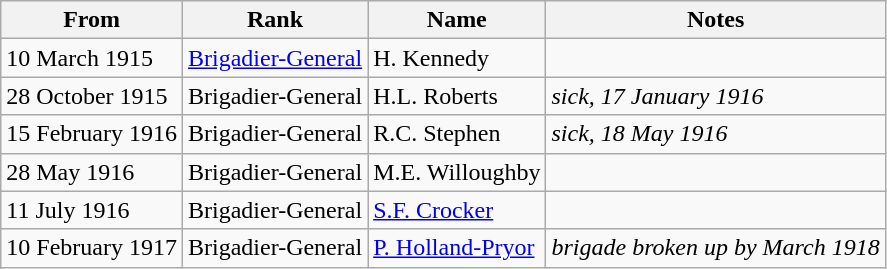<table class="wikitable">
<tr>
<th>From</th>
<th>Rank</th>
<th>Name</th>
<th>Notes</th>
</tr>
<tr>
<td>10 March 1915</td>
<td><a href='#'>Brigadier-General</a></td>
<td>H. Kennedy</td>
<td></td>
</tr>
<tr>
<td>28 October 1915</td>
<td>Brigadier-General</td>
<td>H.L. Roberts</td>
<td><em>sick, 17 January 1916</em></td>
</tr>
<tr>
<td>15 February 1916</td>
<td>Brigadier-General</td>
<td>R.C. Stephen</td>
<td><em>sick, 18 May 1916</em></td>
</tr>
<tr>
<td>28 May 1916</td>
<td>Brigadier-General</td>
<td>M.E. Willoughby</td>
<td></td>
</tr>
<tr>
<td>11 July 1916</td>
<td>Brigadier-General</td>
<td><a href='#'>S.F. Crocker</a></td>
<td></td>
</tr>
<tr>
<td>10 February 1917</td>
<td>Brigadier-General</td>
<td><a href='#'>P. Holland-Pryor</a></td>
<td><em>brigade broken up by March 1918</em></td>
</tr>
</table>
